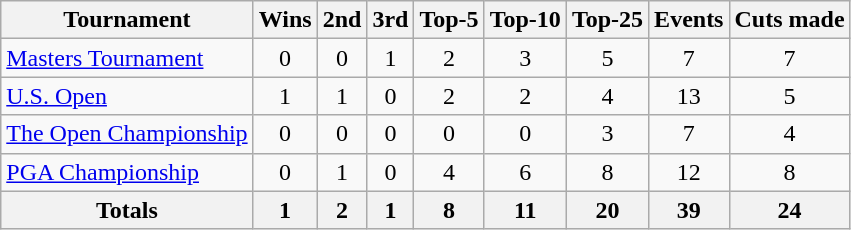<table class=wikitable style=text-align:center>
<tr>
<th>Tournament</th>
<th>Wins</th>
<th>2nd</th>
<th>3rd</th>
<th>Top-5</th>
<th>Top-10</th>
<th>Top-25</th>
<th>Events</th>
<th>Cuts made</th>
</tr>
<tr>
<td align=left><a href='#'>Masters Tournament</a></td>
<td>0</td>
<td>0</td>
<td>1</td>
<td>2</td>
<td>3</td>
<td>5</td>
<td>7</td>
<td>7</td>
</tr>
<tr>
<td align=left><a href='#'>U.S. Open</a></td>
<td>1</td>
<td>1</td>
<td>0</td>
<td>2</td>
<td>2</td>
<td>4</td>
<td>13</td>
<td>5</td>
</tr>
<tr>
<td align=left><a href='#'>The Open Championship</a></td>
<td>0</td>
<td>0</td>
<td>0</td>
<td>0</td>
<td>0</td>
<td>3</td>
<td>7</td>
<td>4</td>
</tr>
<tr>
<td align=left><a href='#'>PGA Championship</a></td>
<td>0</td>
<td>1</td>
<td>0</td>
<td>4</td>
<td>6</td>
<td>8</td>
<td>12</td>
<td>8</td>
</tr>
<tr>
<th>Totals</th>
<th>1</th>
<th>2</th>
<th>1</th>
<th>8</th>
<th>11</th>
<th>20</th>
<th>39</th>
<th>24</th>
</tr>
</table>
